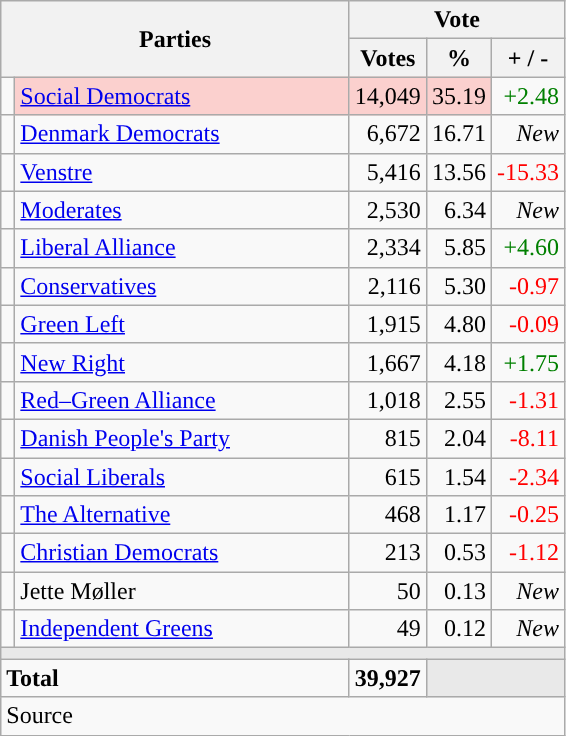<table class="wikitable" style="text-align:right;">
<tr>
<th style="text-align:centre;" rowspan="2" colspan="2" width="225">Parties</th>
<th colspan="3">Vote</th>
</tr>
<tr>
<th width="15">Votes</th>
<th width="15">%</th>
<th width="15">+ / -</th>
</tr>
<tr>
<td width="2" style="color:inherit;background:"></td>
<td bgcolor=#fbd0ce  align="left"><a href='#'>Social Democrats</a></td>
<td bgcolor=#fbd0ce>14,049</td>
<td bgcolor=#fbd0ce>35.19</td>
<td style=color:green;>+2.48</td>
</tr>
<tr>
<td width="2" style="color:inherit;background:"></td>
<td align="left"><a href='#'>Denmark Democrats</a></td>
<td>6,672</td>
<td>16.71</td>
<td><em>New</em></td>
</tr>
<tr>
<td width="2" style="color:inherit;background:"></td>
<td align="left"><a href='#'>Venstre</a></td>
<td>5,416</td>
<td>13.56</td>
<td style=color:red;>-15.33</td>
</tr>
<tr>
<td width="2" style="color:inherit;background:"></td>
<td align="left"><a href='#'>Moderates</a></td>
<td>2,530</td>
<td>6.34</td>
<td><em>New</em></td>
</tr>
<tr>
<td width="2" style="color:inherit;background:"></td>
<td align="left"><a href='#'>Liberal Alliance</a></td>
<td>2,334</td>
<td>5.85</td>
<td style=color:green;>+4.60</td>
</tr>
<tr>
<td width="2" style="color:inherit;background:"></td>
<td align="left"><a href='#'>Conservatives</a></td>
<td>2,116</td>
<td>5.30</td>
<td style=color:red;>-0.97</td>
</tr>
<tr>
<td width="2" style="color:inherit;background:"></td>
<td align="left"><a href='#'>Green Left</a></td>
<td>1,915</td>
<td>4.80</td>
<td style=color:red;>-0.09</td>
</tr>
<tr>
<td width="2" style="color:inherit;background:"></td>
<td align="left"><a href='#'>New Right</a></td>
<td>1,667</td>
<td>4.18</td>
<td style=color:green;>+1.75</td>
</tr>
<tr>
<td width="2" style="color:inherit;background:"></td>
<td align="left"><a href='#'>Red–Green Alliance</a></td>
<td>1,018</td>
<td>2.55</td>
<td style=color:red;>-1.31</td>
</tr>
<tr>
<td width="2" style="color:inherit;background:"></td>
<td align="left"><a href='#'>Danish People's Party</a></td>
<td>815</td>
<td>2.04</td>
<td style=color:red;>-8.11</td>
</tr>
<tr>
<td width="2" style="color:inherit;background:"></td>
<td align="left"><a href='#'>Social Liberals</a></td>
<td>615</td>
<td>1.54</td>
<td style=color:red;>-2.34</td>
</tr>
<tr>
<td width="2" style="color:inherit;background:"></td>
<td align="left"><a href='#'>The Alternative</a></td>
<td>468</td>
<td>1.17</td>
<td style=color:red;>-0.25</td>
</tr>
<tr>
<td width="2" style="color:inherit;background:"></td>
<td align="left"><a href='#'>Christian Democrats</a></td>
<td>213</td>
<td>0.53</td>
<td style=color:red;>-1.12</td>
</tr>
<tr>
<td width="2" style="color:inherit;background:"></td>
<td align="left">Jette Møller</td>
<td>50</td>
<td>0.13</td>
<td><em>New</em></td>
</tr>
<tr>
<td width="2" style="color:inherit;background:"></td>
<td align="left"><a href='#'>Independent Greens</a></td>
<td>49</td>
<td>0.12</td>
<td><em>New</em></td>
</tr>
<tr>
<td colspan="7" bgcolor="#E9E9E9"></td>
</tr>
<tr>
<td align="left" colspan="2"><strong>Total</strong></td>
<td><strong>39,927</strong></td>
<td bgcolor="#E9E9E9" colspan="2"></td>
</tr>
<tr>
<td align="left" colspan="6">Source</td>
</tr>
</table>
